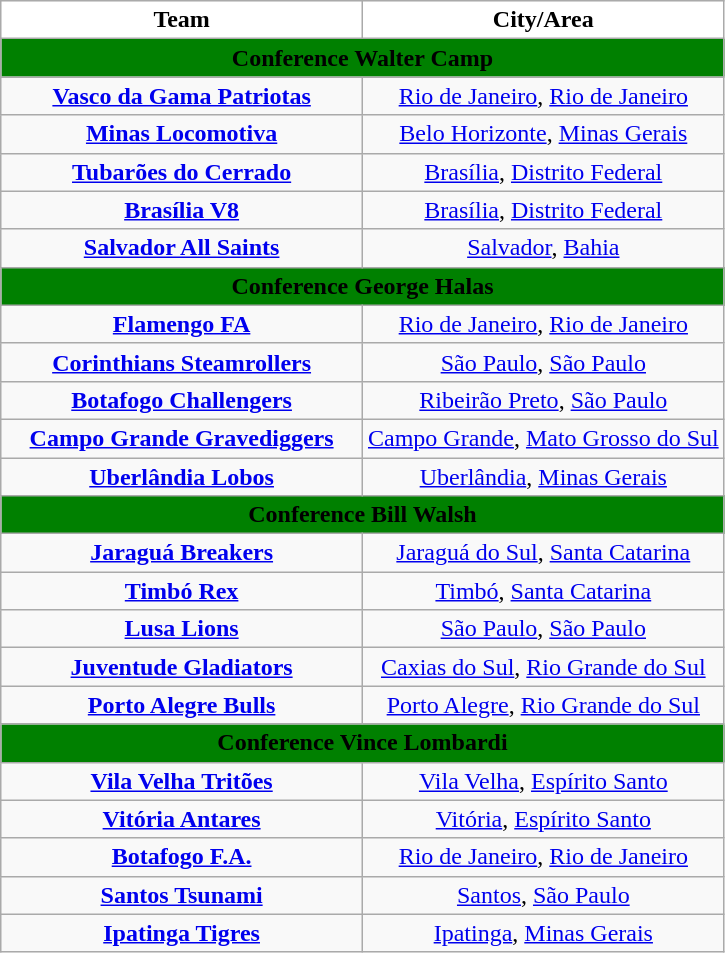<table class="wikitable" style="text-align:center">
<tr>
<th style="background:white; width:50%">Team</th>
<th style="background:white; width:50%">City/Area</th>
</tr>
<tr>
<th style=background:green colspan=2><span>Conference Walter Camp</span></th>
</tr>
<tr>
<td><strong><a href='#'>Vasco da Gama Patriotas</a></strong></td>
<td><a href='#'>Rio de Janeiro</a>, <a href='#'>Rio de Janeiro</a></td>
</tr>
<tr>
<td><strong><a href='#'>Minas Locomotiva</a></strong></td>
<td><a href='#'>Belo Horizonte</a>, <a href='#'>Minas Gerais</a></td>
</tr>
<tr>
<td><strong><a href='#'>Tubarões do Cerrado</a></strong></td>
<td><a href='#'>Brasília</a>, <a href='#'>Distrito Federal</a></td>
</tr>
<tr>
<td><strong><a href='#'>Brasília V8</a></strong></td>
<td><a href='#'>Brasília</a>, <a href='#'>Distrito Federal</a></td>
</tr>
<tr>
<td><strong><a href='#'>Salvador All Saints</a></strong></td>
<td><a href='#'>Salvador</a>, <a href='#'>Bahia</a></td>
</tr>
<tr>
<th style=background:green colspan=2><span>Conference George Halas</span></th>
</tr>
<tr>
<td><strong><a href='#'>Flamengo FA</a></strong></td>
<td><a href='#'>Rio de Janeiro</a>, <a href='#'>Rio de Janeiro</a></td>
</tr>
<tr>
<td><strong><a href='#'>Corinthians Steamrollers</a></strong></td>
<td><a href='#'>São Paulo</a>, <a href='#'>São Paulo</a></td>
</tr>
<tr>
<td><strong><a href='#'>Botafogo Challengers</a></strong></td>
<td><a href='#'>Ribeirão Preto</a>, <a href='#'>São Paulo</a></td>
</tr>
<tr>
<td><strong><a href='#'>Campo Grande Gravediggers</a></strong></td>
<td><a href='#'>Campo Grande</a>, <a href='#'>Mato Grosso do Sul</a></td>
</tr>
<tr>
<td><strong><a href='#'>Uberlândia Lobos</a></strong></td>
<td><a href='#'>Uberlândia</a>, <a href='#'>Minas Gerais</a></td>
</tr>
<tr>
<th style=background:green colspan=2><span>Conference Bill Walsh</span></th>
</tr>
<tr>
<td><strong><a href='#'>Jaraguá Breakers</a></strong></td>
<td><a href='#'>Jaraguá do Sul</a>, <a href='#'>Santa Catarina</a></td>
</tr>
<tr>
<td><strong><a href='#'>Timbó Rex</a></strong></td>
<td><a href='#'>Timbó</a>, <a href='#'>Santa Catarina</a></td>
</tr>
<tr>
<td><strong><a href='#'>Lusa Lions</a></strong></td>
<td><a href='#'>São Paulo</a>, <a href='#'>São Paulo</a></td>
</tr>
<tr>
<td><strong><a href='#'>Juventude Gladiators</a></strong></td>
<td><a href='#'>Caxias do Sul</a>, <a href='#'>Rio Grande do Sul</a></td>
</tr>
<tr>
<td><strong><a href='#'>Porto Alegre Bulls</a></strong></td>
<td><a href='#'>Porto Alegre</a>, <a href='#'>Rio Grande do Sul</a></td>
</tr>
<tr>
<th style=background:green colspan=2><span>Conference Vince Lombardi</span></th>
</tr>
<tr>
<td><strong><a href='#'>Vila Velha Tritões</a></strong></td>
<td><a href='#'>Vila Velha</a>, <a href='#'>Espírito Santo</a></td>
</tr>
<tr>
<td><strong><a href='#'>Vitória Antares</a></strong></td>
<td><a href='#'>Vitória</a>, <a href='#'>Espírito Santo</a></td>
</tr>
<tr>
<td><strong><a href='#'>Botafogo F.A.</a></strong></td>
<td><a href='#'>Rio de Janeiro</a>, <a href='#'>Rio de Janeiro</a></td>
</tr>
<tr>
<td><strong><a href='#'>Santos Tsunami</a></strong></td>
<td><a href='#'>Santos</a>, <a href='#'>São Paulo</a></td>
</tr>
<tr>
<td><strong><a href='#'>Ipatinga Tigres</a></strong></td>
<td><a href='#'>Ipatinga</a>, <a href='#'>Minas Gerais</a></td>
</tr>
</table>
